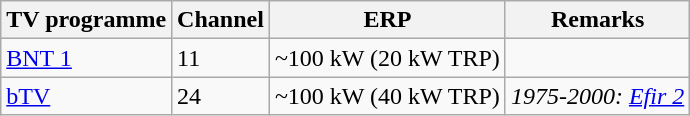<table class="wikitable">
<tr>
<th>TV programme</th>
<th>Channel</th>
<th>ERP</th>
<th>Remarks</th>
</tr>
<tr>
<td><a href='#'>BNT 1</a></td>
<td>11</td>
<td>~100 kW (20 kW TRP)</td>
<td></td>
</tr>
<tr>
<td><a href='#'>bTV</a></td>
<td>24</td>
<td>~100 kW (40 kW TRP)</td>
<td><em>1975-2000: <a href='#'>Efir 2</a></em></td>
</tr>
</table>
